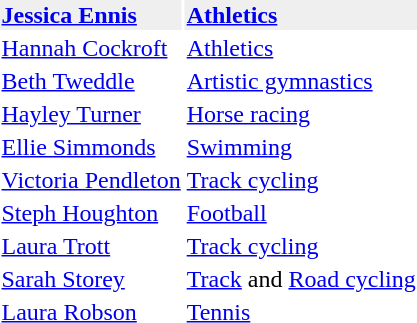<table>
<tr bgcolor=efefef>
<td><strong><a href='#'>Jessica Ennis</a></strong></td>
<td><strong><a href='#'>Athletics</a></strong></td>
</tr>
<tr>
<td><a href='#'>Hannah Cockroft</a></td>
<td><a href='#'>Athletics</a></td>
</tr>
<tr>
<td><a href='#'>Beth Tweddle</a></td>
<td><a href='#'>Artistic gymnastics</a></td>
</tr>
<tr>
<td><a href='#'>Hayley Turner</a></td>
<td><a href='#'>Horse racing</a></td>
</tr>
<tr>
<td><a href='#'>Ellie Simmonds</a></td>
<td><a href='#'>Swimming</a></td>
</tr>
<tr>
<td><a href='#'>Victoria Pendleton</a></td>
<td><a href='#'>Track cycling</a></td>
</tr>
<tr>
<td><a href='#'>Steph Houghton</a></td>
<td><a href='#'>Football</a></td>
</tr>
<tr>
<td><a href='#'>Laura Trott</a></td>
<td><a href='#'>Track cycling</a></td>
</tr>
<tr>
<td><a href='#'>Sarah Storey</a></td>
<td><a href='#'>Track</a> and <a href='#'>Road cycling</a></td>
</tr>
<tr>
<td><a href='#'>Laura Robson</a></td>
<td><a href='#'>Tennis</a></td>
</tr>
</table>
